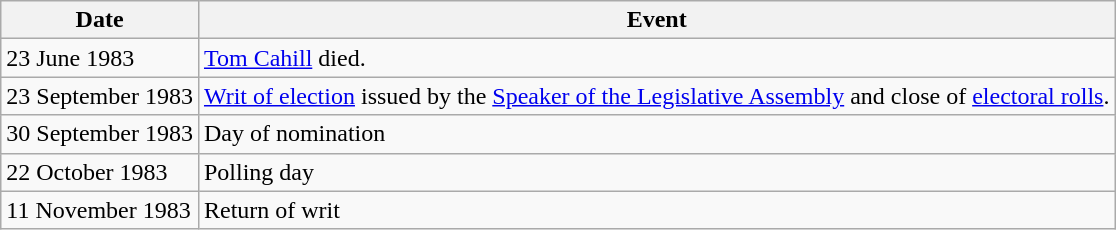<table class="wikitable">
<tr>
<th>Date</th>
<th>Event</th>
</tr>
<tr>
<td>23 June 1983</td>
<td><a href='#'>Tom Cahill</a> died.</td>
</tr>
<tr>
<td>23 September 1983</td>
<td><a href='#'>Writ of election</a> issued by the <a href='#'>Speaker of the Legislative Assembly</a> and close of <a href='#'>electoral rolls</a>.</td>
</tr>
<tr>
<td>30 September 1983</td>
<td>Day of nomination</td>
</tr>
<tr>
<td>22 October 1983</td>
<td>Polling day</td>
</tr>
<tr>
<td>11 November 1983</td>
<td>Return of writ</td>
</tr>
</table>
